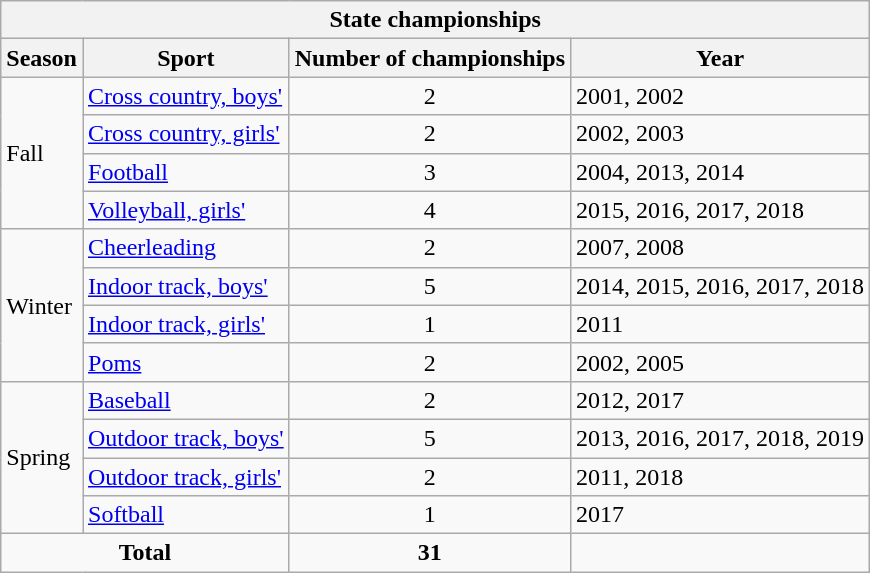<table class="wikitable">
<tr>
<th colspan="4">State championships</th>
</tr>
<tr>
<th>Season</th>
<th>Sport</th>
<th>Number of championships</th>
<th>Year</th>
</tr>
<tr>
<td rowspan="4">Fall</td>
<td><a href='#'>Cross country, boys'</a></td>
<td style="text-align:center;">2</td>
<td>2001, 2002</td>
</tr>
<tr>
<td><a href='#'>Cross country, girls'</a></td>
<td style="text-align:center;">2</td>
<td>2002, 2003</td>
</tr>
<tr>
<td><a href='#'>Football</a></td>
<td style="text-align:center;">3</td>
<td>2004, 2013, 2014</td>
</tr>
<tr>
<td><a href='#'>Volleyball, girls'</a></td>
<td style="text-align:center;">4</td>
<td>2015, 2016, 2017, 2018</td>
</tr>
<tr>
<td rowspan="4">Winter</td>
<td><a href='#'>Cheerleading</a></td>
<td style="text-align:center;">2</td>
<td>2007, 2008</td>
</tr>
<tr>
<td><a href='#'>Indoor track, boys'</a></td>
<td style="text-align:center;">5</td>
<td>2014, 2015, 2016, 2017, 2018</td>
</tr>
<tr>
<td><a href='#'>Indoor track, girls'</a></td>
<td style="text-align:center;">1</td>
<td>2011</td>
</tr>
<tr>
<td><a href='#'>Poms</a></td>
<td style="text-align:center;">2</td>
<td>2002, 2005</td>
</tr>
<tr>
<td rowspan="4">Spring</td>
<td><a href='#'>Baseball</a></td>
<td style="text-align:center;">2</td>
<td>2012, 2017</td>
</tr>
<tr>
<td><a href='#'>Outdoor track, boys'</a></td>
<td style="text-align:center;">5</td>
<td>2013, 2016, 2017, 2018, 2019</td>
</tr>
<tr>
<td><a href='#'>Outdoor track, girls'</a></td>
<td style="text-align:center;">2</td>
<td>2011, 2018</td>
</tr>
<tr>
<td><a href='#'>Softball</a></td>
<td style="text-align:center;">1</td>
<td>2017</td>
</tr>
<tr style="text-align:center;">
<td colspan="2"><strong>Total</strong></td>
<td style="text-align:center;"><strong>31</strong></td>
<td></td>
</tr>
</table>
